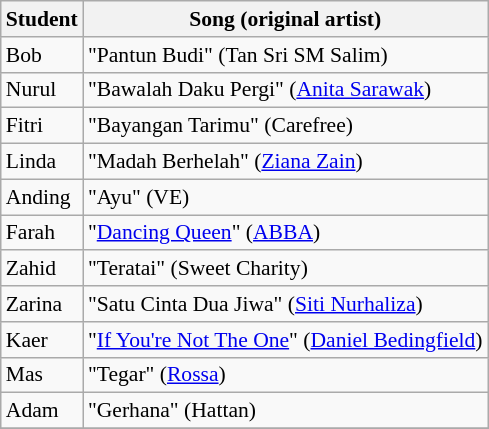<table class="wikitable" style="font-size:90%;">
<tr>
<th>Student</th>
<th>Song (original artist)</th>
</tr>
<tr>
<td>Bob</td>
<td>"Pantun Budi" (Tan Sri SM Salim)</td>
</tr>
<tr>
<td>Nurul</td>
<td>"Bawalah Daku Pergi" (<a href='#'>Anita Sarawak</a>)</td>
</tr>
<tr>
<td>Fitri</td>
<td>"Bayangan Tarimu" (Carefree)</td>
</tr>
<tr>
<td>Linda</td>
<td>"Madah Berhelah" (<a href='#'>Ziana Zain</a>)</td>
</tr>
<tr>
<td>Anding</td>
<td>"Ayu" (VE)</td>
</tr>
<tr>
<td>Farah</td>
<td>"<a href='#'>Dancing Queen</a>" (<a href='#'>ABBA</a>)</td>
</tr>
<tr>
<td>Zahid</td>
<td>"Teratai" (Sweet Charity)</td>
</tr>
<tr>
<td>Zarina</td>
<td>"Satu Cinta Dua Jiwa" (<a href='#'>Siti Nurhaliza</a>)</td>
</tr>
<tr>
<td>Kaer</td>
<td>"<a href='#'>If You're Not The One</a>" (<a href='#'>Daniel Bedingfield</a>)</td>
</tr>
<tr>
<td>Mas</td>
<td>"Tegar" (<a href='#'>Rossa</a>)</td>
</tr>
<tr>
<td>Adam</td>
<td>"Gerhana" (Hattan)</td>
</tr>
<tr>
</tr>
</table>
